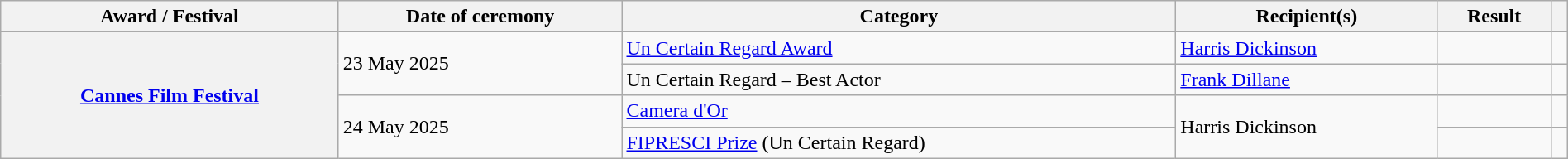<table class="wikitable sortable plainrowheaders" style="width: 100%;">
<tr>
<th scope="col">Award / Festival</th>
<th scope="col">Date of ceremony</th>
<th scope="col">Category</th>
<th scope="col">Recipient(s)</th>
<th scope="col">Result</th>
<th scope="col" class="unsortable"></th>
</tr>
<tr>
<th rowspan="4" scope="row"><a href='#'>Cannes Film Festival</a></th>
<td rowspan="2">23 May 2025</td>
<td><a href='#'>Un Certain Regard Award</a></td>
<td><a href='#'>Harris Dickinson</a></td>
<td></td>
<td></td>
</tr>
<tr>
<td>Un Certain Regard – Best Actor</td>
<td><a href='#'>Frank Dillane</a></td>
<td></td>
<td></td>
</tr>
<tr>
<td rowspan="2">24 May 2025</td>
<td><a href='#'>Camera d'Or</a></td>
<td rowspan="2">Harris Dickinson</td>
<td></td>
<td></td>
</tr>
<tr>
<td><a href='#'>FIPRESCI Prize</a> (Un Certain Regard)</td>
<td></td>
<td></td>
</tr>
</table>
